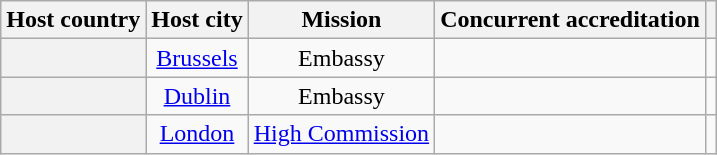<table class="wikitable plainrowheaders" style="text-align:center;">
<tr>
<th scope="col">Host country</th>
<th scope="col">Host city</th>
<th scope="col">Mission</th>
<th scope="col">Concurrent accreditation</th>
<th scope="col"></th>
</tr>
<tr>
<th scope="row"></th>
<td><a href='#'>Brussels</a></td>
<td>Embassy</td>
<td></td>
<td></td>
</tr>
<tr>
<th scope="row"></th>
<td><a href='#'>Dublin</a></td>
<td>Embassy</td>
<td></td>
<td></td>
</tr>
<tr>
<th scope="row"></th>
<td><a href='#'>London</a></td>
<td><a href='#'>High Commission</a></td>
<td></td>
<td></td>
</tr>
</table>
